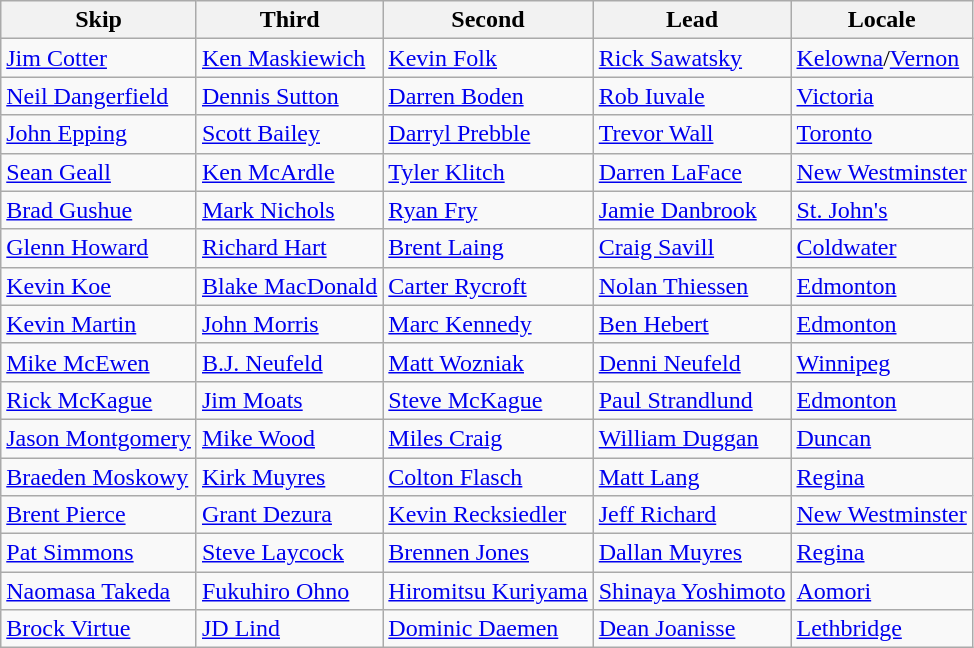<table class="wikitable">
<tr>
<th>Skip</th>
<th>Third</th>
<th>Second</th>
<th>Lead</th>
<th>Locale</th>
</tr>
<tr>
<td><a href='#'>Jim Cotter</a></td>
<td><a href='#'>Ken Maskiewich</a></td>
<td><a href='#'>Kevin Folk</a></td>
<td><a href='#'>Rick Sawatsky</a></td>
<td> <a href='#'>Kelowna</a>/<a href='#'>Vernon</a></td>
</tr>
<tr>
<td><a href='#'>Neil Dangerfield</a></td>
<td><a href='#'>Dennis Sutton</a></td>
<td><a href='#'>Darren Boden</a></td>
<td><a href='#'>Rob Iuvale</a></td>
<td> <a href='#'>Victoria</a></td>
</tr>
<tr>
<td><a href='#'>John Epping</a></td>
<td><a href='#'>Scott Bailey</a></td>
<td><a href='#'>Darryl Prebble</a></td>
<td><a href='#'>Trevor Wall</a></td>
<td> <a href='#'>Toronto</a></td>
</tr>
<tr>
<td><a href='#'>Sean Geall</a></td>
<td><a href='#'>Ken McArdle</a></td>
<td><a href='#'>Tyler Klitch</a></td>
<td><a href='#'>Darren LaFace</a></td>
<td> <a href='#'>New Westminster</a></td>
</tr>
<tr>
<td><a href='#'>Brad Gushue</a></td>
<td><a href='#'>Mark Nichols</a></td>
<td><a href='#'>Ryan Fry</a></td>
<td><a href='#'>Jamie Danbrook</a></td>
<td> <a href='#'>St. John's</a></td>
</tr>
<tr>
<td><a href='#'>Glenn Howard</a></td>
<td><a href='#'>Richard Hart</a></td>
<td><a href='#'>Brent Laing</a></td>
<td><a href='#'>Craig Savill</a></td>
<td> <a href='#'>Coldwater</a></td>
</tr>
<tr>
<td><a href='#'>Kevin Koe</a></td>
<td><a href='#'>Blake MacDonald</a></td>
<td><a href='#'>Carter Rycroft</a></td>
<td><a href='#'>Nolan Thiessen</a></td>
<td> <a href='#'>Edmonton</a></td>
</tr>
<tr>
<td><a href='#'>Kevin Martin</a></td>
<td><a href='#'>John Morris</a></td>
<td><a href='#'>Marc Kennedy</a></td>
<td><a href='#'>Ben Hebert</a></td>
<td> <a href='#'>Edmonton</a></td>
</tr>
<tr>
<td><a href='#'>Mike McEwen</a></td>
<td><a href='#'>B.J. Neufeld</a></td>
<td><a href='#'>Matt Wozniak</a></td>
<td><a href='#'>Denni Neufeld</a></td>
<td> <a href='#'>Winnipeg</a></td>
</tr>
<tr>
<td><a href='#'>Rick McKague</a></td>
<td><a href='#'>Jim Moats</a></td>
<td><a href='#'>Steve McKague</a></td>
<td><a href='#'>Paul Strandlund</a></td>
<td> <a href='#'>Edmonton</a></td>
</tr>
<tr>
<td><a href='#'>Jason Montgomery</a></td>
<td><a href='#'>Mike Wood</a></td>
<td><a href='#'>Miles Craig</a></td>
<td><a href='#'>William Duggan</a></td>
<td> <a href='#'>Duncan</a></td>
</tr>
<tr>
<td><a href='#'>Braeden Moskowy</a></td>
<td><a href='#'>Kirk Muyres</a></td>
<td><a href='#'>Colton Flasch</a></td>
<td><a href='#'>Matt Lang</a></td>
<td> <a href='#'>Regina</a></td>
</tr>
<tr>
<td><a href='#'>Brent Pierce</a></td>
<td><a href='#'>Grant Dezura</a></td>
<td><a href='#'>Kevin Recksiedler</a></td>
<td><a href='#'>Jeff Richard</a></td>
<td> <a href='#'>New Westminster</a></td>
</tr>
<tr>
<td><a href='#'>Pat Simmons</a></td>
<td><a href='#'>Steve Laycock</a></td>
<td><a href='#'>Brennen Jones</a></td>
<td><a href='#'>Dallan Muyres</a></td>
<td> <a href='#'>Regina</a></td>
</tr>
<tr>
<td><a href='#'>Naomasa Takeda</a></td>
<td><a href='#'>Fukuhiro Ohno</a></td>
<td><a href='#'>Hiromitsu Kuriyama</a></td>
<td><a href='#'>Shinaya Yoshimoto</a></td>
<td> <a href='#'>Aomori</a></td>
</tr>
<tr>
<td><a href='#'>Brock Virtue</a></td>
<td><a href='#'>JD Lind</a></td>
<td><a href='#'>Dominic Daemen</a></td>
<td><a href='#'>Dean Joanisse</a></td>
<td> <a href='#'>Lethbridge</a></td>
</tr>
</table>
